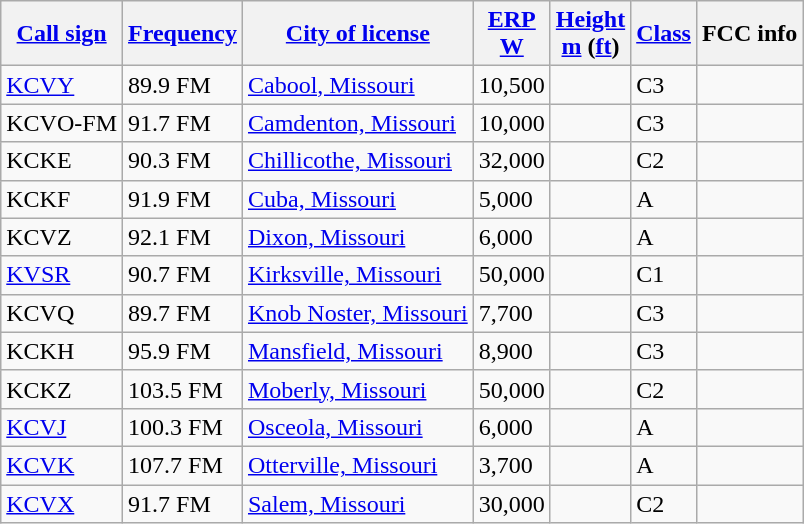<table class="wikitable sortable">
<tr>
<th><a href='#'>Call sign</a></th>
<th data-sort-type="number"><a href='#'>Frequency</a></th>
<th><a href='#'>City of license</a></th>
<th data-sort-type="number"><a href='#'>ERP</a><br><a href='#'>W</a></th>
<th data-sort-type="number"><a href='#'>Height</a><br><a href='#'>m</a> (<a href='#'>ft</a>)</th>
<th><a href='#'>Class</a></th>
<th class="unsortable">FCC info</th>
</tr>
<tr>
<td><a href='#'>KCVY</a></td>
<td>89.9 FM</td>
<td><a href='#'>Cabool, Missouri</a></td>
<td>10,500</td>
<td></td>
<td>C3</td>
<td></td>
</tr>
<tr>
<td>KCVO-FM</td>
<td>91.7 FM</td>
<td><a href='#'>Camdenton, Missouri</a></td>
<td>10,000</td>
<td></td>
<td>C3</td>
<td></td>
</tr>
<tr>
<td>KCKE</td>
<td>90.3 FM</td>
<td><a href='#'>Chillicothe, Missouri</a></td>
<td>32,000</td>
<td></td>
<td>C2</td>
<td></td>
</tr>
<tr>
<td>KCKF</td>
<td>91.9 FM</td>
<td><a href='#'>Cuba, Missouri</a></td>
<td>5,000</td>
<td></td>
<td>A</td>
<td></td>
</tr>
<tr>
<td>KCVZ</td>
<td>92.1 FM</td>
<td><a href='#'>Dixon, Missouri</a></td>
<td>6,000</td>
<td></td>
<td>A</td>
<td></td>
</tr>
<tr>
<td><a href='#'>KVSR</a></td>
<td>90.7 FM</td>
<td><a href='#'>Kirksville, Missouri</a></td>
<td>50,000</td>
<td></td>
<td>C1</td>
<td></td>
</tr>
<tr>
<td>KCVQ</td>
<td>89.7 FM</td>
<td><a href='#'>Knob Noster, Missouri</a></td>
<td>7,700</td>
<td></td>
<td>C3</td>
<td></td>
</tr>
<tr>
<td>KCKH</td>
<td>95.9 FM</td>
<td><a href='#'>Mansfield, Missouri</a></td>
<td>8,900</td>
<td></td>
<td>C3</td>
<td></td>
</tr>
<tr>
<td>KCKZ</td>
<td>103.5 FM</td>
<td><a href='#'>Moberly, Missouri</a></td>
<td>50,000</td>
<td></td>
<td>C2</td>
<td></td>
</tr>
<tr>
<td><a href='#'>KCVJ</a></td>
<td>100.3 FM</td>
<td><a href='#'>Osceola, Missouri</a></td>
<td>6,000</td>
<td></td>
<td>A</td>
<td></td>
</tr>
<tr>
<td><a href='#'>KCVK</a></td>
<td>107.7 FM</td>
<td><a href='#'>Otterville, Missouri</a></td>
<td>3,700</td>
<td></td>
<td>A</td>
<td></td>
</tr>
<tr>
<td><a href='#'>KCVX</a></td>
<td>91.7 FM</td>
<td><a href='#'>Salem, Missouri</a></td>
<td>30,000</td>
<td></td>
<td>C2</td>
<td></td>
</tr>
</table>
